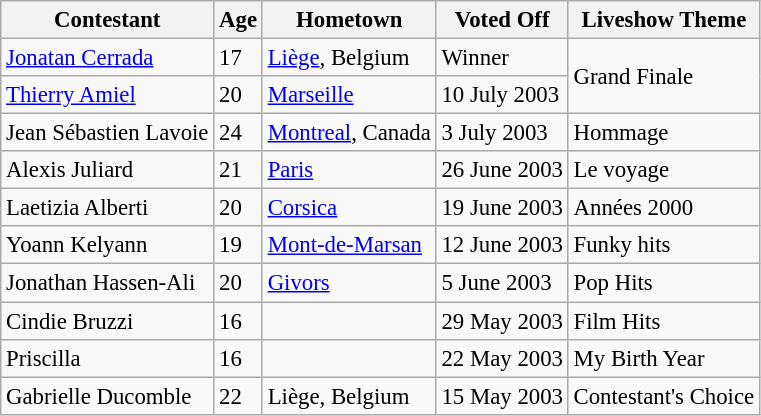<table class="wikitable" style="font-size:95%;">
<tr>
<th>Contestant</th>
<th>Age</th>
<th>Hometown</th>
<th>Voted Off</th>
<th>Liveshow Theme</th>
</tr>
<tr>
<td><a href='#'>Jonatan Cerrada</a></td>
<td>17</td>
<td><a href='#'>Liège</a>, Belgium</td>
<td>Winner</td>
<td rowspan="2">Grand Finale</td>
</tr>
<tr>
<td><a href='#'>Thierry Amiel</a></td>
<td>20</td>
<td><a href='#'>Marseille</a></td>
<td>10 July 2003</td>
</tr>
<tr>
<td>Jean Sébastien Lavoie</td>
<td>24</td>
<td><a href='#'>Montreal</a>, Canada</td>
<td>3 July 2003</td>
<td>Hommage</td>
</tr>
<tr>
<td>Alexis Juliard</td>
<td>21</td>
<td><a href='#'>Paris</a></td>
<td>26 June 2003</td>
<td>Le voyage</td>
</tr>
<tr>
<td>Laetizia Alberti</td>
<td>20</td>
<td><a href='#'>Corsica</a></td>
<td>19 June 2003</td>
<td>Années 2000</td>
</tr>
<tr>
<td>Yoann Kelyann</td>
<td>19</td>
<td><a href='#'>Mont-de-Marsan</a></td>
<td>12 June 2003</td>
<td>Funky hits</td>
</tr>
<tr>
<td>Jonathan Hassen-Ali</td>
<td>20</td>
<td><a href='#'>Givors</a></td>
<td>5 June 2003</td>
<td>Pop Hits</td>
</tr>
<tr>
<td>Cindie Bruzzi</td>
<td>16</td>
<td></td>
<td>29 May 2003</td>
<td>Film Hits</td>
</tr>
<tr>
<td>Priscilla</td>
<td>16</td>
<td></td>
<td>22 May 2003</td>
<td>My Birth Year</td>
</tr>
<tr>
<td>Gabrielle Ducomble</td>
<td>22</td>
<td>Liège, Belgium</td>
<td>15 May 2003</td>
<td>Contestant's Choice</td>
</tr>
</table>
